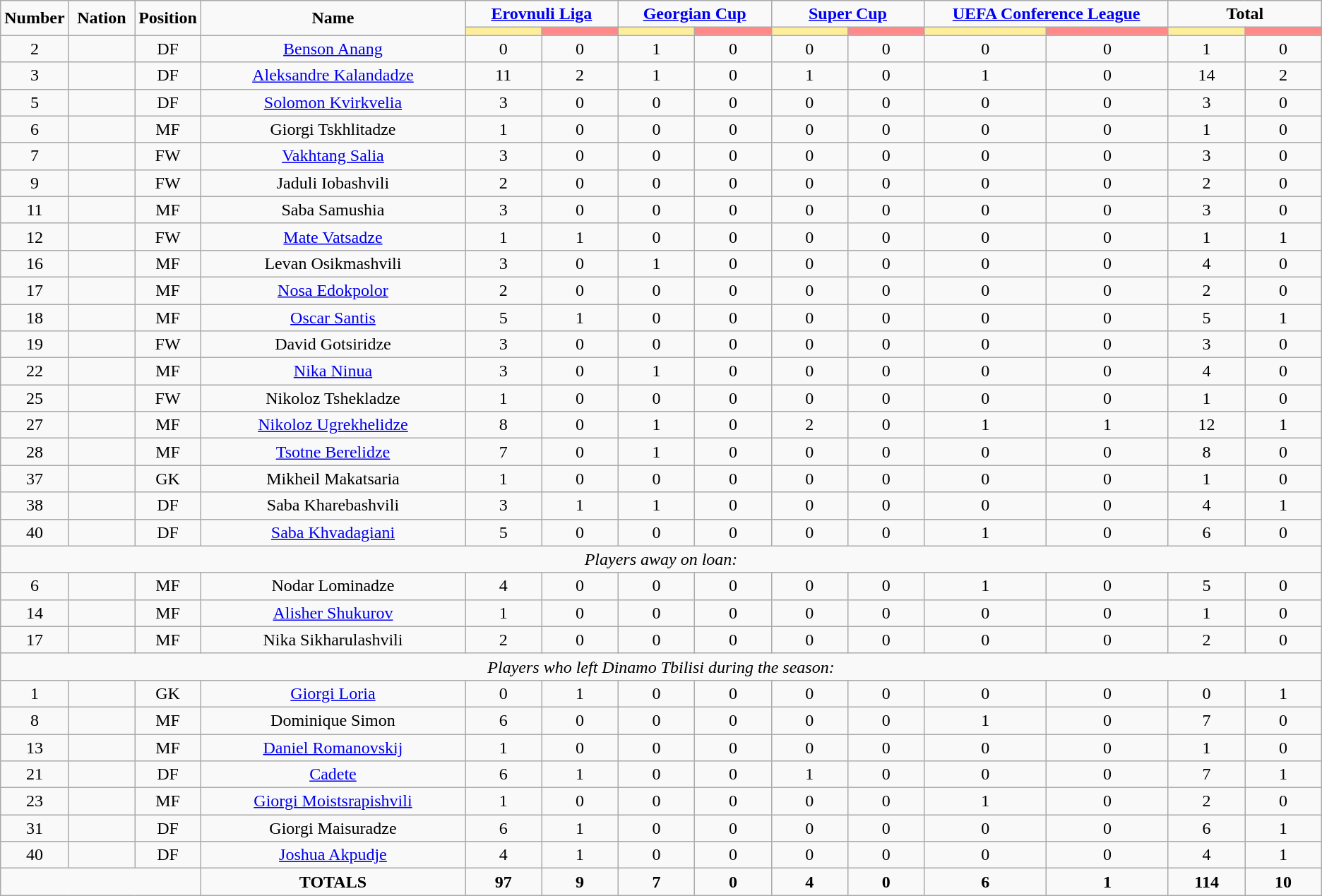<table class="wikitable" style="text-align:center;">
<tr>
<td rowspan="2"  style="width:5%; text-align:center;"><strong>Number</strong></td>
<td rowspan="2"  style="width:5%; text-align:center;"><strong>Nation</strong></td>
<td rowspan="2"  style="width:5%; text-align:center;"><strong>Position</strong></td>
<td rowspan="2"  style="width:20%; text-align:center;"><strong>Name</strong></td>
<td colspan="2" style="text-align:center;"><strong><a href='#'>Erovnuli Liga</a></strong></td>
<td colspan="2" style="text-align:center;"><strong><a href='#'>Georgian Cup</a></strong></td>
<td colspan="2" style="text-align:center;"><strong><a href='#'>Super Cup</a></strong></td>
<td colspan="2" style="text-align:center;"><strong><a href='#'>UEFA Conference League</a></strong></td>
<td colspan="2" style="text-align:center;"><strong>Total</strong></td>
</tr>
<tr>
<th style="width:60px; background:#fe9;"></th>
<th style="width:60px; background:#ff8888;"></th>
<th style="width:60px; background:#fe9;"></th>
<th style="width:60px; background:#ff8888;"></th>
<th style="width:60px; background:#fe9;"></th>
<th style="width:60px; background:#ff8888;"></th>
<th style="width:100px; background:#fe9;"></th>
<th style="width:100px; background:#ff8888;"></th>
<th style="width:60px; background:#fe9;"></th>
<th style="width:60px; background:#ff8888;"></th>
</tr>
<tr>
<td>2</td>
<td></td>
<td>DF</td>
<td><a href='#'>Benson Anang</a></td>
<td>0</td>
<td>0</td>
<td>1</td>
<td>0</td>
<td>0</td>
<td>0</td>
<td>0</td>
<td>0</td>
<td>1</td>
<td>0</td>
</tr>
<tr>
<td>3</td>
<td></td>
<td>DF</td>
<td><a href='#'>Aleksandre Kalandadze</a></td>
<td>11</td>
<td>2</td>
<td>1</td>
<td>0</td>
<td>1</td>
<td>0</td>
<td>1</td>
<td>0</td>
<td>14</td>
<td>2</td>
</tr>
<tr>
<td>5</td>
<td></td>
<td>DF</td>
<td><a href='#'>Solomon Kvirkvelia</a></td>
<td>3</td>
<td>0</td>
<td>0</td>
<td>0</td>
<td>0</td>
<td>0</td>
<td>0</td>
<td>0</td>
<td>3</td>
<td>0</td>
</tr>
<tr>
<td>6</td>
<td></td>
<td>MF</td>
<td>Giorgi Tskhlitadze</td>
<td>1</td>
<td>0</td>
<td>0</td>
<td>0</td>
<td>0</td>
<td>0</td>
<td>0</td>
<td>0</td>
<td>1</td>
<td>0</td>
</tr>
<tr>
<td>7</td>
<td></td>
<td>FW</td>
<td><a href='#'>Vakhtang Salia</a></td>
<td>3</td>
<td>0</td>
<td>0</td>
<td>0</td>
<td>0</td>
<td>0</td>
<td>0</td>
<td>0</td>
<td>3</td>
<td>0</td>
</tr>
<tr>
<td>9</td>
<td></td>
<td>FW</td>
<td>Jaduli Iobashvili</td>
<td>2</td>
<td>0</td>
<td>0</td>
<td>0</td>
<td>0</td>
<td>0</td>
<td>0</td>
<td>0</td>
<td>2</td>
<td>0</td>
</tr>
<tr>
<td>11</td>
<td></td>
<td>MF</td>
<td>Saba Samushia</td>
<td>3</td>
<td>0</td>
<td>0</td>
<td>0</td>
<td>0</td>
<td>0</td>
<td>0</td>
<td>0</td>
<td>3</td>
<td>0</td>
</tr>
<tr>
<td>12</td>
<td></td>
<td>FW</td>
<td><a href='#'>Mate Vatsadze</a></td>
<td>1</td>
<td>1</td>
<td>0</td>
<td>0</td>
<td>0</td>
<td>0</td>
<td>0</td>
<td>0</td>
<td>1</td>
<td>1</td>
</tr>
<tr>
<td>16</td>
<td></td>
<td>MF</td>
<td>Levan Osikmashvili</td>
<td>3</td>
<td>0</td>
<td>1</td>
<td>0</td>
<td>0</td>
<td>0</td>
<td>0</td>
<td>0</td>
<td>4</td>
<td>0</td>
</tr>
<tr>
<td>17</td>
<td></td>
<td>MF</td>
<td><a href='#'>Nosa Edokpolor</a></td>
<td>2</td>
<td>0</td>
<td>0</td>
<td>0</td>
<td>0</td>
<td>0</td>
<td>0</td>
<td>0</td>
<td>2</td>
<td>0</td>
</tr>
<tr>
<td>18</td>
<td></td>
<td>MF</td>
<td><a href='#'>Oscar Santis</a></td>
<td>5</td>
<td>1</td>
<td>0</td>
<td>0</td>
<td>0</td>
<td>0</td>
<td>0</td>
<td>0</td>
<td>5</td>
<td>1</td>
</tr>
<tr>
<td>19</td>
<td></td>
<td>FW</td>
<td>David Gotsiridze</td>
<td>3</td>
<td>0</td>
<td>0</td>
<td>0</td>
<td>0</td>
<td>0</td>
<td>0</td>
<td>0</td>
<td>3</td>
<td>0</td>
</tr>
<tr>
<td>22</td>
<td></td>
<td>MF</td>
<td><a href='#'>Nika Ninua</a></td>
<td>3</td>
<td>0</td>
<td>1</td>
<td>0</td>
<td>0</td>
<td>0</td>
<td>0</td>
<td>0</td>
<td>4</td>
<td>0</td>
</tr>
<tr>
<td>25</td>
<td></td>
<td>FW</td>
<td>Nikoloz Tshekladze</td>
<td>1</td>
<td>0</td>
<td>0</td>
<td>0</td>
<td>0</td>
<td>0</td>
<td>0</td>
<td>0</td>
<td>1</td>
<td>0</td>
</tr>
<tr>
<td>27</td>
<td></td>
<td>MF</td>
<td><a href='#'>Nikoloz Ugrekhelidze</a></td>
<td>8</td>
<td>0</td>
<td>1</td>
<td>0</td>
<td>2</td>
<td>0</td>
<td>1</td>
<td>1</td>
<td>12</td>
<td>1</td>
</tr>
<tr>
<td>28</td>
<td></td>
<td>MF</td>
<td><a href='#'>Tsotne Berelidze</a></td>
<td>7</td>
<td>0</td>
<td>1</td>
<td>0</td>
<td>0</td>
<td>0</td>
<td>0</td>
<td>0</td>
<td>8</td>
<td>0</td>
</tr>
<tr>
<td>37</td>
<td></td>
<td>GK</td>
<td>Mikheil Makatsaria</td>
<td>1</td>
<td>0</td>
<td>0</td>
<td>0</td>
<td>0</td>
<td>0</td>
<td>0</td>
<td>0</td>
<td>1</td>
<td>0</td>
</tr>
<tr>
<td>38</td>
<td></td>
<td>DF</td>
<td>Saba Kharebashvili</td>
<td>3</td>
<td>1</td>
<td>1</td>
<td>0</td>
<td>0</td>
<td>0</td>
<td>0</td>
<td>0</td>
<td>4</td>
<td>1</td>
</tr>
<tr>
<td>40</td>
<td></td>
<td>DF</td>
<td><a href='#'>Saba Khvadagiani</a></td>
<td>5</td>
<td>0</td>
<td>0</td>
<td>0</td>
<td>0</td>
<td>0</td>
<td>1</td>
<td>0</td>
<td>6</td>
<td>0</td>
</tr>
<tr>
<td colspan="18"><em>Players away on loan:</em></td>
</tr>
<tr>
<td>6</td>
<td></td>
<td>MF</td>
<td>Nodar Lominadze</td>
<td>4</td>
<td>0</td>
<td>0</td>
<td>0</td>
<td>0</td>
<td>0</td>
<td>1</td>
<td>0</td>
<td>5</td>
<td>0</td>
</tr>
<tr>
<td>14</td>
<td></td>
<td>MF</td>
<td><a href='#'>Alisher Shukurov</a></td>
<td>1</td>
<td>0</td>
<td>0</td>
<td>0</td>
<td>0</td>
<td>0</td>
<td>0</td>
<td>0</td>
<td>1</td>
<td>0</td>
</tr>
<tr>
<td>17</td>
<td></td>
<td>MF</td>
<td>Nika Sikharulashvili</td>
<td>2</td>
<td>0</td>
<td>0</td>
<td>0</td>
<td>0</td>
<td>0</td>
<td>0</td>
<td>0</td>
<td>2</td>
<td>0</td>
</tr>
<tr>
<td colspan="18"><em>Players who left Dinamo Tbilisi during the season:</em></td>
</tr>
<tr>
<td>1</td>
<td></td>
<td>GK</td>
<td><a href='#'>Giorgi Loria</a></td>
<td>0</td>
<td>1</td>
<td>0</td>
<td>0</td>
<td>0</td>
<td>0</td>
<td>0</td>
<td>0</td>
<td>0</td>
<td>1</td>
</tr>
<tr>
<td>8</td>
<td></td>
<td>MF</td>
<td>Dominique Simon</td>
<td>6</td>
<td>0</td>
<td>0</td>
<td>0</td>
<td>0</td>
<td>0</td>
<td>1</td>
<td>0</td>
<td>7</td>
<td>0</td>
</tr>
<tr>
<td>13</td>
<td></td>
<td>MF</td>
<td><a href='#'>Daniel Romanovskij</a></td>
<td>1</td>
<td>0</td>
<td>0</td>
<td>0</td>
<td>0</td>
<td>0</td>
<td>0</td>
<td>0</td>
<td>1</td>
<td>0</td>
</tr>
<tr>
<td>21</td>
<td></td>
<td>DF</td>
<td><a href='#'>Cadete</a></td>
<td>6</td>
<td>1</td>
<td>0</td>
<td>0</td>
<td>1</td>
<td>0</td>
<td>0</td>
<td>0</td>
<td>7</td>
<td>1</td>
</tr>
<tr>
<td>23</td>
<td></td>
<td>MF</td>
<td><a href='#'>Giorgi Moistsrapishvili</a></td>
<td>1</td>
<td>0</td>
<td>0</td>
<td>0</td>
<td>0</td>
<td>0</td>
<td>1</td>
<td>0</td>
<td>2</td>
<td>0</td>
</tr>
<tr>
<td>31</td>
<td></td>
<td>DF</td>
<td>Giorgi Maisuradze</td>
<td>6</td>
<td>1</td>
<td>0</td>
<td>0</td>
<td>0</td>
<td>0</td>
<td>0</td>
<td>0</td>
<td>6</td>
<td>1</td>
</tr>
<tr>
<td>40</td>
<td></td>
<td>DF</td>
<td><a href='#'>Joshua Akpudje</a></td>
<td>4</td>
<td>1</td>
<td>0</td>
<td>0</td>
<td>0</td>
<td>0</td>
<td>0</td>
<td>0</td>
<td>4</td>
<td>1</td>
</tr>
<tr>
<td colspan="3"></td>
<td><strong>TOTALS</strong></td>
<td><strong>97</strong></td>
<td><strong>9</strong></td>
<td><strong>7</strong></td>
<td><strong>0</strong></td>
<td><strong>4</strong></td>
<td><strong>0</strong></td>
<td><strong>6</strong></td>
<td><strong>1</strong></td>
<td><strong>114</strong></td>
<td><strong>10</strong></td>
</tr>
</table>
